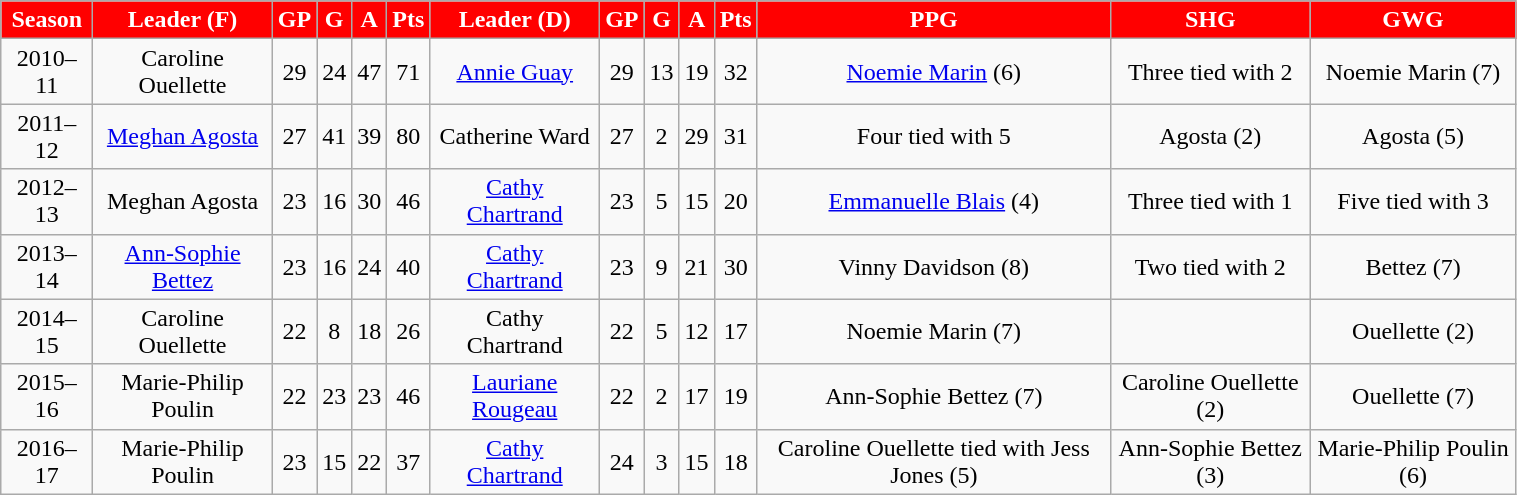<table class="wikitable" width="80%">
<tr align="center" style="background:red;color:white;">
<td><strong>Season</strong></td>
<td><strong>Leader (F)</strong></td>
<td><strong>GP</strong></td>
<td><strong>G</strong></td>
<td><strong>A</strong></td>
<td><strong>Pts</strong></td>
<td><strong>Leader (D)</strong></td>
<td><strong>GP</strong></td>
<td><strong>G</strong></td>
<td><strong>A</strong></td>
<td><strong>Pts</strong></td>
<td><strong>PPG</strong></td>
<td><strong>SHG</strong></td>
<td><strong>GWG</strong></td>
</tr>
<tr align="center" bgcolor="">
<td>2010–11</td>
<td>Caroline Ouellette</td>
<td>29</td>
<td>24</td>
<td>47</td>
<td>71</td>
<td><a href='#'>Annie Guay</a></td>
<td>29</td>
<td>13</td>
<td>19</td>
<td>32</td>
<td><a href='#'>Noemie Marin</a> (6)</td>
<td>Three tied with 2</td>
<td>Noemie Marin (7)</td>
</tr>
<tr align="center" bgcolor="">
<td>2011–12</td>
<td><a href='#'>Meghan Agosta</a></td>
<td>27</td>
<td>41</td>
<td>39</td>
<td>80</td>
<td>Catherine Ward</td>
<td>27</td>
<td>2</td>
<td>29</td>
<td>31</td>
<td>Four tied with 5</td>
<td>Agosta (2)</td>
<td>Agosta (5)</td>
</tr>
<tr align="center" bgcolor="">
<td>2012–13</td>
<td>Meghan Agosta</td>
<td>23</td>
<td>16</td>
<td>30</td>
<td>46</td>
<td><a href='#'>Cathy Chartrand</a></td>
<td>23</td>
<td>5</td>
<td>15</td>
<td>20</td>
<td><a href='#'>Emmanuelle Blais</a> (4)</td>
<td>Three tied with 1</td>
<td>Five tied with 3</td>
</tr>
<tr align="center" bgcolor="">
<td>2013–14</td>
<td><a href='#'>Ann-Sophie Bettez</a></td>
<td>23</td>
<td>16</td>
<td>24</td>
<td>40</td>
<td><a href='#'>Cathy Chartrand</a></td>
<td>23</td>
<td>9</td>
<td>21</td>
<td>30</td>
<td>Vinny Davidson (8)</td>
<td>Two tied with 2</td>
<td>Bettez (7)</td>
</tr>
<tr align="center" bgcolor="">
<td>2014–15</td>
<td>Caroline Ouellette</td>
<td>22</td>
<td>8</td>
<td>18</td>
<td>26</td>
<td>Cathy Chartrand</td>
<td>22</td>
<td>5</td>
<td>12</td>
<td>17</td>
<td>Noemie Marin (7)</td>
<td></td>
<td>Ouellette (2)</td>
</tr>
<tr align="center" bgcolor="">
<td>2015–16</td>
<td>Marie-Philip Poulin</td>
<td>22</td>
<td>23</td>
<td>23</td>
<td>46</td>
<td><a href='#'>Lauriane Rougeau</a></td>
<td>22</td>
<td>2</td>
<td>17</td>
<td>19</td>
<td>Ann-Sophie Bettez (7)</td>
<td>Caroline Ouellette (2)</td>
<td>Ouellette (7)</td>
</tr>
<tr align="center" bgcolor="">
<td>2016–17</td>
<td>Marie-Philip Poulin</td>
<td>23</td>
<td>15</td>
<td>22</td>
<td>37</td>
<td><a href='#'>Cathy Chartrand</a></td>
<td>24</td>
<td>3</td>
<td>15</td>
<td>18</td>
<td>Caroline Ouellette tied with Jess Jones (5)</td>
<td>Ann-Sophie Bettez (3)</td>
<td>Marie-Philip Poulin (6)</td>
</tr>
</table>
